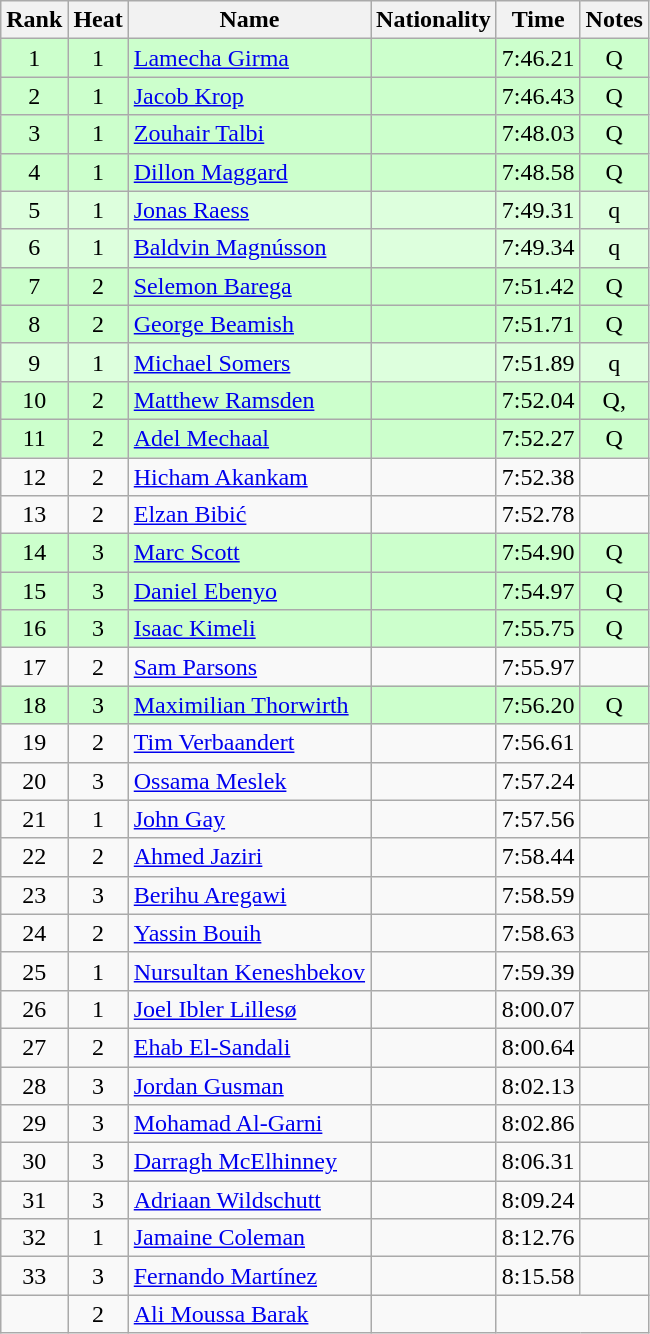<table class="wikitable sortable" style="text-align:center">
<tr>
<th>Rank</th>
<th>Heat</th>
<th>Name</th>
<th>Nationality</th>
<th>Time</th>
<th>Notes</th>
</tr>
<tr bgcolor=ccffcc>
<td>1</td>
<td>1</td>
<td align="left"><a href='#'>Lamecha Girma</a></td>
<td align=left></td>
<td>7:46.21</td>
<td>Q</td>
</tr>
<tr bgcolor=ccffcc>
<td>2</td>
<td>1</td>
<td align="left"><a href='#'>Jacob Krop</a></td>
<td align=left></td>
<td>7:46.43</td>
<td>Q</td>
</tr>
<tr bgcolor=ccffcc>
<td>3</td>
<td>1</td>
<td align="left"><a href='#'>Zouhair Talbi</a></td>
<td align=left></td>
<td>7:48.03</td>
<td>Q</td>
</tr>
<tr bgcolor=ccffcc>
<td>4</td>
<td>1</td>
<td align="left"><a href='#'>Dillon Maggard</a></td>
<td align=left></td>
<td>7:48.58</td>
<td>Q</td>
</tr>
<tr bgcolor=ddffdd>
<td>5</td>
<td>1</td>
<td align="left"><a href='#'>Jonas Raess</a></td>
<td align=left></td>
<td>7:49.31</td>
<td>q</td>
</tr>
<tr bgcolor=ddffdd>
<td>6</td>
<td>1</td>
<td align="left"><a href='#'>Baldvin Magnússon</a></td>
<td align=left></td>
<td>7:49.34</td>
<td>q</td>
</tr>
<tr bgcolor=ccffcc>
<td>7</td>
<td>2</td>
<td align="left"><a href='#'>Selemon Barega</a></td>
<td align=left></td>
<td>7:51.42</td>
<td>Q</td>
</tr>
<tr bgcolor=ccffcc>
<td>8</td>
<td>2</td>
<td align="left"><a href='#'>George Beamish</a></td>
<td align=left></td>
<td>7:51.71</td>
<td>Q</td>
</tr>
<tr bgcolor=ddffdd>
<td>9</td>
<td>1</td>
<td align="left"><a href='#'>Michael Somers</a></td>
<td align=left></td>
<td>7:51.89</td>
<td>q</td>
</tr>
<tr bgcolor=ccffcc>
<td>10</td>
<td>2</td>
<td align="left"><a href='#'>Matthew Ramsden</a></td>
<td align=left></td>
<td>7:52.04</td>
<td>Q, </td>
</tr>
<tr bgcolor=ccffcc>
<td>11</td>
<td>2</td>
<td align="left"><a href='#'>Adel Mechaal</a></td>
<td align=left></td>
<td>7:52.27</td>
<td>Q</td>
</tr>
<tr>
<td>12</td>
<td>2</td>
<td align="left"><a href='#'>Hicham Akankam</a></td>
<td align=left></td>
<td>7:52.38</td>
<td></td>
</tr>
<tr>
<td>13</td>
<td>2</td>
<td align="left"><a href='#'>Elzan Bibić</a></td>
<td align=left></td>
<td>7:52.78</td>
<td></td>
</tr>
<tr bgcolor=ccffcc>
<td>14</td>
<td>3</td>
<td align="left"><a href='#'>Marc Scott</a></td>
<td align=left></td>
<td>7:54.90</td>
<td>Q</td>
</tr>
<tr bgcolor=ccffcc>
<td>15</td>
<td>3</td>
<td align="left"><a href='#'>Daniel Ebenyo</a></td>
<td align=left></td>
<td>7:54.97</td>
<td>Q</td>
</tr>
<tr bgcolor=ccffcc>
<td>16</td>
<td>3</td>
<td align="left"><a href='#'>Isaac Kimeli</a></td>
<td align=left></td>
<td>7:55.75</td>
<td>Q</td>
</tr>
<tr>
<td>17</td>
<td>2</td>
<td align="left"><a href='#'>Sam Parsons</a></td>
<td align=left></td>
<td>7:55.97</td>
<td></td>
</tr>
<tr bgcolor=ccffcc>
<td>18</td>
<td>3</td>
<td align="left"><a href='#'>Maximilian Thorwirth</a></td>
<td align=left></td>
<td>7:56.20</td>
<td>Q</td>
</tr>
<tr>
<td>19</td>
<td>2</td>
<td align="left"><a href='#'>Tim Verbaandert</a></td>
<td align=left></td>
<td>7:56.61</td>
<td></td>
</tr>
<tr>
<td>20</td>
<td>3</td>
<td align="left"><a href='#'>Ossama Meslek</a></td>
<td align=left></td>
<td>7:57.24</td>
<td></td>
</tr>
<tr>
<td>21</td>
<td>1</td>
<td align="left"><a href='#'>John Gay</a></td>
<td align=left></td>
<td>7:57.56</td>
<td></td>
</tr>
<tr>
<td>22</td>
<td>2</td>
<td align="left"><a href='#'>Ahmed Jaziri</a></td>
<td align=left></td>
<td>7:58.44</td>
<td></td>
</tr>
<tr>
<td>23</td>
<td>3</td>
<td align="left"><a href='#'>Berihu Aregawi</a></td>
<td align=left></td>
<td>7:58.59</td>
<td></td>
</tr>
<tr>
<td>24</td>
<td>2</td>
<td align="left"><a href='#'>Yassin Bouih</a></td>
<td align=left></td>
<td>7:58.63</td>
<td></td>
</tr>
<tr>
<td>25</td>
<td>1</td>
<td align="left"><a href='#'>Nursultan Keneshbekov</a></td>
<td align=left></td>
<td>7:59.39</td>
<td></td>
</tr>
<tr>
<td>26</td>
<td>1</td>
<td align="left"><a href='#'>Joel Ibler Lillesø</a></td>
<td align=left></td>
<td>8:00.07</td>
<td></td>
</tr>
<tr>
<td>27</td>
<td>2</td>
<td align="left"><a href='#'>Ehab El-Sandali</a></td>
<td align=left></td>
<td>8:00.64</td>
<td></td>
</tr>
<tr>
<td>28</td>
<td>3</td>
<td align="left"><a href='#'>Jordan Gusman</a></td>
<td align=left></td>
<td>8:02.13</td>
<td></td>
</tr>
<tr>
<td>29</td>
<td>3</td>
<td align="left"><a href='#'>Mohamad Al-Garni</a></td>
<td align=left></td>
<td>8:02.86</td>
<td></td>
</tr>
<tr>
<td>30</td>
<td>3</td>
<td align="left"><a href='#'>Darragh McElhinney</a></td>
<td align=left></td>
<td>8:06.31</td>
<td></td>
</tr>
<tr>
<td>31</td>
<td>3</td>
<td align="left"><a href='#'>Adriaan Wildschutt</a></td>
<td align=left></td>
<td>8:09.24</td>
<td></td>
</tr>
<tr>
<td>32</td>
<td>1</td>
<td align="left"><a href='#'>Jamaine Coleman</a></td>
<td align=left></td>
<td>8:12.76</td>
<td></td>
</tr>
<tr>
<td>33</td>
<td>3</td>
<td align="left"><a href='#'>Fernando Martínez</a></td>
<td align=left></td>
<td>8:15.58</td>
<td></td>
</tr>
<tr>
<td></td>
<td>2</td>
<td align="left"><a href='#'>Ali Moussa Barak</a></td>
<td align=left></td>
<td colspan=2></td>
</tr>
</table>
